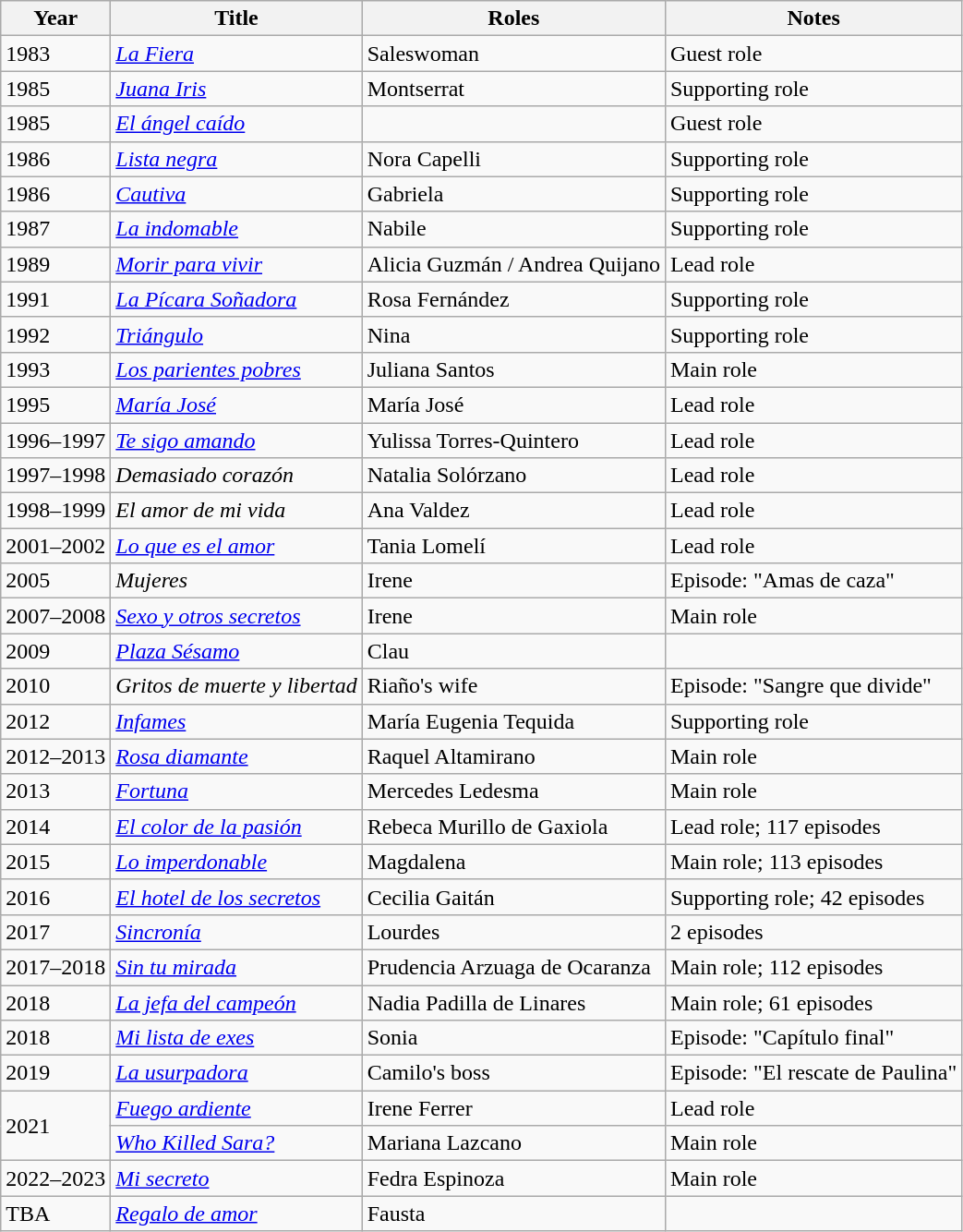<table class="wikitable sortable">
<tr>
<th>Year</th>
<th>Title</th>
<th>Roles</th>
<th>Notes</th>
</tr>
<tr>
<td>1983</td>
<td><em><a href='#'>La Fiera</a></em></td>
<td>Saleswoman</td>
<td>Guest role</td>
</tr>
<tr>
<td>1985</td>
<td><em><a href='#'>Juana Iris</a></em></td>
<td>Montserrat</td>
<td>Supporting role</td>
</tr>
<tr>
<td>1985</td>
<td><em><a href='#'>El ángel caído</a></em></td>
<td></td>
<td>Guest role</td>
</tr>
<tr>
<td>1986</td>
<td><em><a href='#'>Lista negra</a></em></td>
<td>Nora Capelli</td>
<td>Supporting role</td>
</tr>
<tr>
<td>1986</td>
<td><em><a href='#'>Cautiva</a></em></td>
<td>Gabriela</td>
<td>Supporting role</td>
</tr>
<tr>
<td>1987</td>
<td><em><a href='#'>La indomable</a></em></td>
<td>Nabile</td>
<td>Supporting role</td>
</tr>
<tr>
<td>1989</td>
<td><em><a href='#'>Morir para vivir</a></em></td>
<td>Alicia Guzmán / Andrea Quijano</td>
<td>Lead role</td>
</tr>
<tr>
<td>1991</td>
<td><em><a href='#'>La Pícara Soñadora</a></em></td>
<td>Rosa Fernández</td>
<td>Supporting role</td>
</tr>
<tr>
<td>1992</td>
<td><em><a href='#'>Triángulo</a></em></td>
<td>Nina</td>
<td>Supporting role</td>
</tr>
<tr>
<td>1993</td>
<td><em><a href='#'>Los parientes pobres</a></em></td>
<td>Juliana Santos</td>
<td>Main role</td>
</tr>
<tr>
<td>1995</td>
<td><em><a href='#'>María José</a></em></td>
<td>María José</td>
<td>Lead role</td>
</tr>
<tr>
<td>1996–1997</td>
<td><em><a href='#'>Te sigo amando</a></em></td>
<td>Yulissa Torres-Quintero</td>
<td>Lead role</td>
</tr>
<tr>
<td>1997–1998</td>
<td><em>Demasiado corazón</em></td>
<td>Natalia Solórzano</td>
<td>Lead role</td>
</tr>
<tr>
<td>1998–1999</td>
<td><em>El amor de mi vida</em></td>
<td>Ana Valdez</td>
<td>Lead role</td>
</tr>
<tr>
<td>2001–2002</td>
<td><em><a href='#'>Lo que es el amor</a></em></td>
<td>Tania Lomelí</td>
<td>Lead role</td>
</tr>
<tr>
<td>2005</td>
<td><em>Mujeres</em></td>
<td>Irene</td>
<td>Episode: "Amas de caza"</td>
</tr>
<tr>
<td>2007–2008</td>
<td><em><a href='#'>Sexo y otros secretos</a></em></td>
<td>Irene</td>
<td>Main role</td>
</tr>
<tr>
<td>2009</td>
<td><em><a href='#'>Plaza Sésamo</a></em></td>
<td>Clau</td>
<td></td>
</tr>
<tr>
<td>2010</td>
<td><em>Gritos de muerte y libertad</em></td>
<td>Riaño's wife</td>
<td>Episode: "Sangre que divide"</td>
</tr>
<tr>
<td>2012</td>
<td><em><a href='#'>Infames</a></em></td>
<td>María Eugenia Tequida</td>
<td>Supporting role</td>
</tr>
<tr>
<td>2012–2013</td>
<td><em><a href='#'>Rosa diamante</a></em></td>
<td>Raquel Altamirano</td>
<td>Main role</td>
</tr>
<tr>
<td>2013</td>
<td><em><a href='#'>Fortuna</a></em></td>
<td>Mercedes Ledesma</td>
<td>Main role</td>
</tr>
<tr>
<td>2014</td>
<td><em><a href='#'>El color de la pasión</a></em></td>
<td>Rebeca Murillo de Gaxiola</td>
<td>Lead role; 117 episodes</td>
</tr>
<tr>
<td>2015</td>
<td><em><a href='#'>Lo imperdonable</a></em></td>
<td>Magdalena</td>
<td>Main role; 113 episodes</td>
</tr>
<tr>
<td>2016</td>
<td><em><a href='#'>El hotel de los secretos</a></em></td>
<td>Cecilia Gaitán</td>
<td>Supporting role; 42 episodes</td>
</tr>
<tr>
<td>2017</td>
<td><em><a href='#'>Sincronía</a></em></td>
<td>Lourdes</td>
<td>2 episodes</td>
</tr>
<tr>
<td>2017–2018</td>
<td><em><a href='#'>Sin tu mirada</a></em></td>
<td>Prudencia Arzuaga de Ocaranza</td>
<td>Main role; 112 episodes</td>
</tr>
<tr>
<td>2018</td>
<td><em><a href='#'>La jefa del campeón</a></em></td>
<td>Nadia Padilla de Linares</td>
<td>Main role; 61 episodes</td>
</tr>
<tr>
<td>2018</td>
<td><em><a href='#'>Mi lista de exes</a></em></td>
<td>Sonia</td>
<td>Episode: "Capítulo final"</td>
</tr>
<tr>
<td>2019</td>
<td><em><a href='#'>La usurpadora</a></em></td>
<td>Camilo's boss</td>
<td>Episode: "El rescate de Paulina"</td>
</tr>
<tr>
<td rowspan="2">2021</td>
<td><em><a href='#'>Fuego ardiente</a></em></td>
<td>Irene Ferrer</td>
<td>Lead role</td>
</tr>
<tr>
<td><em><a href='#'>Who Killed Sara?</a></em></td>
<td>Mariana Lazcano</td>
<td>Main role</td>
</tr>
<tr>
<td>2022–2023</td>
<td><em><a href='#'>Mi secreto</a></em></td>
<td>Fedra Espinoza</td>
<td>Main role</td>
</tr>
<tr>
<td>TBA</td>
<td><em><a href='#'>Regalo de amor</a></em></td>
<td>Fausta</td>
<td></td>
</tr>
</table>
